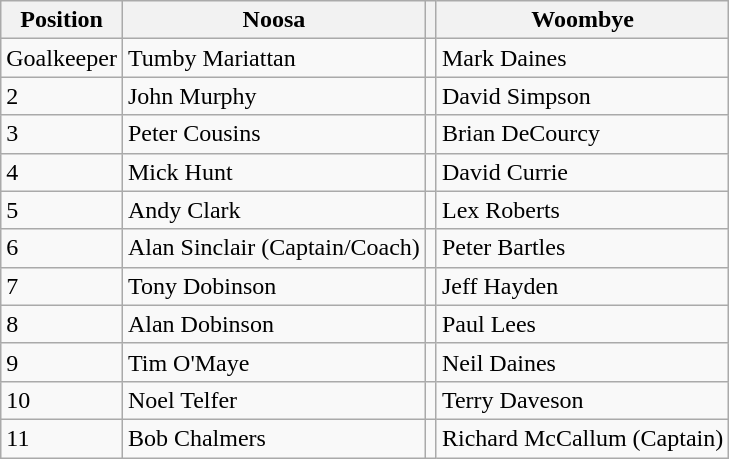<table class="wikitable">
<tr>
<th>Position</th>
<th>Noosa</th>
<th></th>
<th>Woombye</th>
</tr>
<tr>
<td>Goalkeeper</td>
<td>Tumby Mariattan</td>
<td></td>
<td>Mark Daines</td>
</tr>
<tr>
<td>2</td>
<td>John Murphy</td>
<td></td>
<td>David Simpson</td>
</tr>
<tr>
<td>3</td>
<td>Peter Cousins</td>
<td></td>
<td>Brian DeCourcy</td>
</tr>
<tr>
<td>4</td>
<td>Mick Hunt</td>
<td></td>
<td>David Currie</td>
</tr>
<tr>
<td>5</td>
<td>Andy Clark</td>
<td></td>
<td>Lex Roberts</td>
</tr>
<tr>
<td>6</td>
<td>Alan Sinclair (Captain/Coach)</td>
<td></td>
<td>Peter Bartles</td>
</tr>
<tr>
<td>7</td>
<td>Tony Dobinson</td>
<td></td>
<td>Jeff Hayden</td>
</tr>
<tr>
<td>8</td>
<td>Alan Dobinson</td>
<td></td>
<td>Paul Lees</td>
</tr>
<tr>
<td>9</td>
<td>Tim O'Maye</td>
<td></td>
<td>Neil Daines</td>
</tr>
<tr>
<td>10</td>
<td>Noel Telfer</td>
<td></td>
<td>Terry Daveson</td>
</tr>
<tr>
<td>11</td>
<td>Bob Chalmers</td>
<td></td>
<td>Richard McCallum (Captain)</td>
</tr>
</table>
